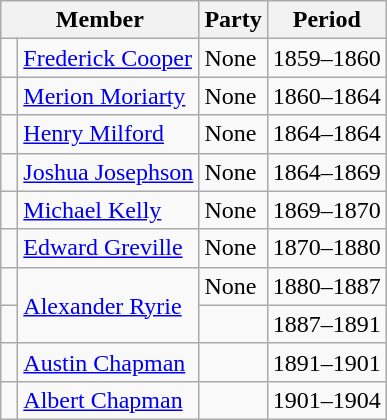<table class="wikitable">
<tr>
<th colspan="2">Member</th>
<th>Party</th>
<th>Period</th>
</tr>
<tr>
<td> </td>
<td><a href='#'>Frederick Cooper</a></td>
<td>None</td>
<td>1859–1860</td>
</tr>
<tr>
<td> </td>
<td><a href='#'>Merion Moriarty</a></td>
<td>None</td>
<td>1860–1864</td>
</tr>
<tr>
<td> </td>
<td><a href='#'>Henry Milford</a></td>
<td>None</td>
<td>1864–1864</td>
</tr>
<tr>
<td> </td>
<td><a href='#'>Joshua Josephson</a></td>
<td>None</td>
<td>1864–1869</td>
</tr>
<tr>
<td> </td>
<td><a href='#'>Michael Kelly</a></td>
<td>None</td>
<td>1869–1870</td>
</tr>
<tr>
<td> </td>
<td><a href='#'>Edward Greville</a></td>
<td>None</td>
<td>1870–1880</td>
</tr>
<tr>
<td> </td>
<td rowspan="2"><a href='#'>Alexander Ryrie</a></td>
<td>None</td>
<td>1880–1887</td>
</tr>
<tr>
<td> </td>
<td></td>
<td>1887–1891</td>
</tr>
<tr>
<td> </td>
<td><a href='#'>Austin Chapman</a></td>
<td></td>
<td>1891–1901</td>
</tr>
<tr>
<td> </td>
<td><a href='#'>Albert Chapman</a></td>
<td></td>
<td>1901–1904</td>
</tr>
</table>
